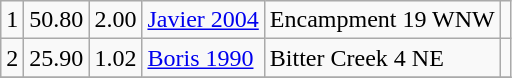<table class="wikitable">
<tr>
<td>1</td>
<td>50.80</td>
<td>2.00</td>
<td><a href='#'>Javier 2004</a></td>
<td>Encampment 19 WNW</td>
<td></td>
</tr>
<tr>
<td>2</td>
<td>25.90</td>
<td>1.02</td>
<td><a href='#'>Boris 1990</a></td>
<td>Bitter Creek 4 NE</td>
<td></td>
</tr>
<tr>
</tr>
</table>
